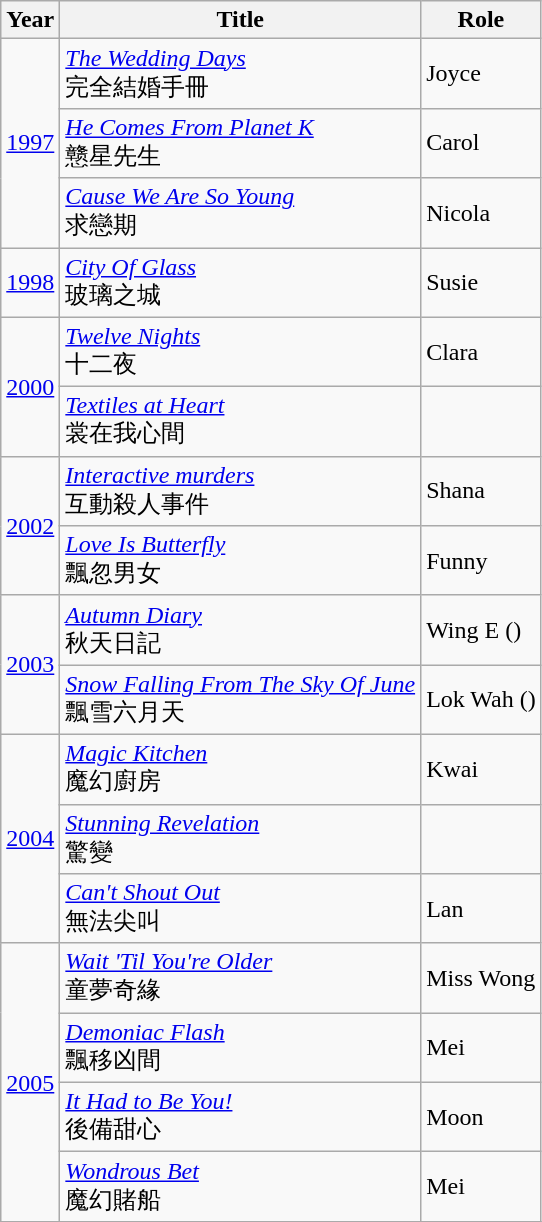<table class="wikitable">
<tr>
<th>Year</th>
<th>Title</th>
<th>Role</th>
</tr>
<tr>
<td rowspan="3"><a href='#'>1997</a></td>
<td><em><a href='#'>The Wedding Days</a></em><br>完全結婚手冊</td>
<td>Joyce</td>
</tr>
<tr>
<td><em><a href='#'>He Comes From Planet K</a></em><br>戆星先生</td>
<td>Carol</td>
</tr>
<tr>
<td><em><a href='#'>Cause We Are So Young</a></em><br>求戀期</td>
<td>Nicola</td>
</tr>
<tr>
<td><a href='#'>1998</a></td>
<td><em><a href='#'>City Of Glass</a></em><br>玻璃之城</td>
<td>Susie</td>
</tr>
<tr>
<td rowspan="2"><a href='#'>2000</a></td>
<td><em><a href='#'>Twelve Nights</a></em><br>十二夜</td>
<td>Clara</td>
</tr>
<tr>
<td><em><a href='#'>Textiles at Heart</a></em><br>裳在我心間</td>
<td></td>
</tr>
<tr>
<td rowspan="2"><a href='#'>2002</a></td>
<td><em><a href='#'>Interactive murders</a></em><br>互動殺人事件</td>
<td>Shana</td>
</tr>
<tr>
<td><em><a href='#'>Love Is Butterfly</a></em><br>飄忽男女</td>
<td>Funny</td>
</tr>
<tr>
<td rowspan="2"><a href='#'>2003</a></td>
<td><em><a href='#'>Autumn Diary</a></em><br>秋天日記</td>
<td>Wing E ()</td>
</tr>
<tr>
<td><em><a href='#'>Snow Falling From The Sky Of June</a></em><br>飄雪六月天</td>
<td>Lok Wah ()</td>
</tr>
<tr>
<td rowspan="3"><a href='#'>2004</a></td>
<td><em><a href='#'>Magic Kitchen</a></em><br>魔幻廚房</td>
<td>Kwai</td>
</tr>
<tr>
<td><em><a href='#'>Stunning Revelation</a></em><br>驚變</td>
<td></td>
</tr>
<tr>
<td><em><a href='#'>Can't Shout Out</a></em><br>無法尖叫</td>
<td>Lan</td>
</tr>
<tr>
<td rowspan="4"><a href='#'>2005</a></td>
<td><em><a href='#'>Wait 'Til You're Older</a></em><br>童夢奇緣</td>
<td>Miss Wong</td>
</tr>
<tr>
<td><em><a href='#'>Demoniac Flash</a></em><br>飄移凶間</td>
<td>Mei</td>
</tr>
<tr>
<td><em><a href='#'>It Had to Be You!</a></em><br>後備甜心</td>
<td>Moon</td>
</tr>
<tr>
<td><em><a href='#'>Wondrous Bet</a></em><br>魔幻賭船</td>
<td>Mei</td>
</tr>
<tr>
</tr>
</table>
